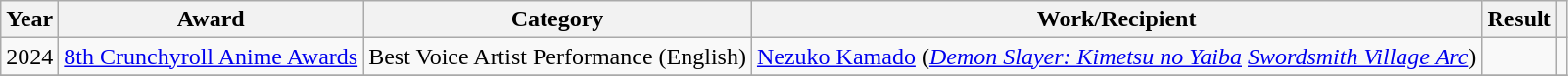<table class="wikitable sortable plainrowheaders">
<tr>
<th>Year</th>
<th>Award</th>
<th>Category</th>
<th>Work/Recipient</th>
<th>Result</th>
<th class="unsortable"></th>
</tr>
<tr>
<td>2024</td>
<td><a href='#'>8th Crunchyroll Anime Awards</a></td>
<td>Best Voice Artist Performance (English)</td>
<td><a href='#'>Nezuko Kamado</a> (<em><a href='#'>Demon Slayer: Kimetsu no Yaiba</a> <a href='#'>Swordsmith Village Arc</a></em>)</td>
<td></td>
<td align="center"></td>
</tr>
<tr>
</tr>
</table>
